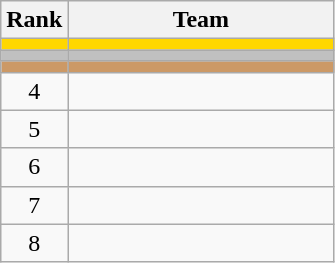<table class="wikitable">
<tr>
<th>Rank</th>
<th width=170>Team</th>
</tr>
<tr bgcolor=gold>
<td align=center></td>
<td></td>
</tr>
<tr bgcolor=silver>
<td align=center></td>
<td></td>
</tr>
<tr bgcolor=#cc9966>
<td align=center></td>
<td></td>
</tr>
<tr>
<td align=center>4</td>
<td></td>
</tr>
<tr>
<td align=center>5</td>
<td></td>
</tr>
<tr>
<td align=center>6</td>
<td></td>
</tr>
<tr>
<td align=center>7</td>
<td></td>
</tr>
<tr>
<td align=center>8</td>
<td></td>
</tr>
</table>
